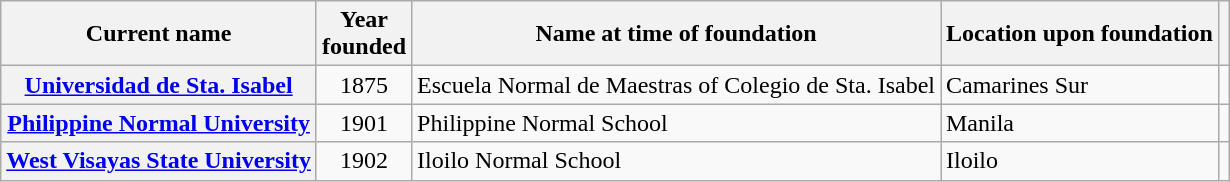<table class="wikitable sortable plainrowheaders">
<tr>
<th scope="col">Current name</th>
<th scope="col">Year<br>founded</th>
<th scope="col">Name at time of foundation</th>
<th scope="col">Location upon foundation</th>
<th scope="col" class="unsortable"></th>
</tr>
<tr>
<th scope="row"><a href='#'>Universidad de Sta. Isabel</a></th>
<td style="text-align:center;">1875</td>
<td>Escuela Normal de Maestras of Colegio de Sta. Isabel</td>
<td>Camarines Sur</td>
<td style="text-align:center;"></td>
</tr>
<tr>
<th scope="row"><a href='#'>Philippine Normal University</a></th>
<td style="text-align:center;">1901</td>
<td>Philippine Normal School</td>
<td>Manila</td>
<td style="text-align:center;"></td>
</tr>
<tr>
<th scope="row"><a href='#'>West Visayas State University</a></th>
<td style="text-align:center;">1902</td>
<td>Iloilo Normal School</td>
<td>Iloilo</td>
<td style="text-align:center;"></td>
</tr>
</table>
